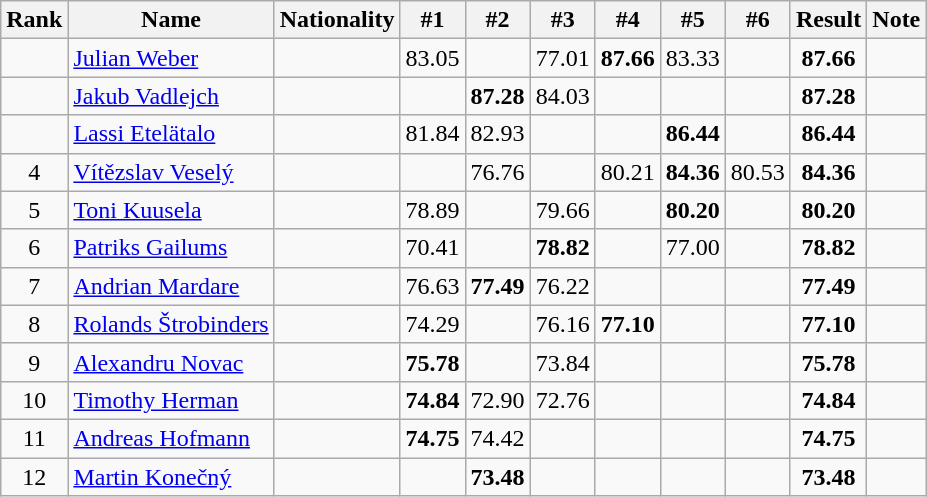<table class="wikitable sortable" style="text-align:center">
<tr>
<th>Rank</th>
<th>Name</th>
<th>Nationality</th>
<th>#1</th>
<th>#2</th>
<th>#3</th>
<th>#4</th>
<th>#5</th>
<th>#6</th>
<th>Result</th>
<th>Note</th>
</tr>
<tr>
<td></td>
<td align=left><a href='#'>Julian Weber</a></td>
<td align=left></td>
<td>83.05</td>
<td></td>
<td>77.01</td>
<td><strong>87.66</strong></td>
<td>83.33</td>
<td></td>
<td><strong>87.66</strong></td>
<td></td>
</tr>
<tr>
<td></td>
<td align=left><a href='#'>Jakub Vadlejch</a></td>
<td align=left></td>
<td></td>
<td><strong>87.28</strong></td>
<td>84.03</td>
<td></td>
<td></td>
<td></td>
<td><strong>87.28</strong></td>
<td></td>
</tr>
<tr>
<td></td>
<td align=left><a href='#'>Lassi Etelätalo</a></td>
<td align=left></td>
<td>81.84</td>
<td>82.93</td>
<td></td>
<td></td>
<td><strong>86.44</strong></td>
<td></td>
<td><strong>86.44</strong></td>
<td></td>
</tr>
<tr>
<td>4</td>
<td align=left><a href='#'>Vítězslav Veselý</a></td>
<td align=left></td>
<td></td>
<td>76.76</td>
<td></td>
<td>80.21</td>
<td><strong>84.36</strong></td>
<td>80.53</td>
<td><strong>84.36</strong></td>
<td></td>
</tr>
<tr>
<td>5</td>
<td align=left><a href='#'>Toni Kuusela</a></td>
<td align=left></td>
<td>78.89</td>
<td></td>
<td>79.66</td>
<td></td>
<td><strong>80.20</strong></td>
<td></td>
<td><strong>80.20</strong></td>
<td></td>
</tr>
<tr>
<td>6</td>
<td align=left><a href='#'>Patriks Gailums</a></td>
<td align=left></td>
<td>70.41</td>
<td></td>
<td><strong>78.82</strong></td>
<td></td>
<td>77.00</td>
<td></td>
<td><strong>78.82</strong></td>
<td></td>
</tr>
<tr>
<td>7</td>
<td align=left><a href='#'>Andrian Mardare</a></td>
<td align=left></td>
<td>76.63</td>
<td><strong>77.49</strong></td>
<td>76.22</td>
<td></td>
<td></td>
<td></td>
<td><strong>77.49</strong></td>
<td></td>
</tr>
<tr>
<td>8</td>
<td align=left><a href='#'>Rolands Štrobinders</a></td>
<td align=left></td>
<td>74.29</td>
<td></td>
<td>76.16</td>
<td><strong>77.10</strong></td>
<td></td>
<td></td>
<td><strong>77.10</strong></td>
<td></td>
</tr>
<tr>
<td>9</td>
<td align=left><a href='#'>Alexandru Novac</a></td>
<td align=left></td>
<td><strong>75.78</strong></td>
<td></td>
<td>73.84</td>
<td></td>
<td></td>
<td></td>
<td><strong>75.78</strong></td>
<td></td>
</tr>
<tr>
<td>10</td>
<td align=left><a href='#'>Timothy Herman</a></td>
<td align=left></td>
<td><strong>74.84</strong></td>
<td>72.90</td>
<td>72.76</td>
<td></td>
<td></td>
<td></td>
<td><strong>74.84</strong></td>
<td></td>
</tr>
<tr>
<td>11</td>
<td align=left><a href='#'>Andreas Hofmann</a></td>
<td align=left></td>
<td><strong>74.75</strong></td>
<td>74.42</td>
<td></td>
<td></td>
<td></td>
<td></td>
<td><strong>74.75</strong></td>
<td></td>
</tr>
<tr>
<td>12</td>
<td align=left><a href='#'>Martin Konečný</a></td>
<td align=left></td>
<td></td>
<td><strong>73.48</strong></td>
<td></td>
<td></td>
<td></td>
<td></td>
<td><strong>73.48</strong></td>
<td></td>
</tr>
</table>
